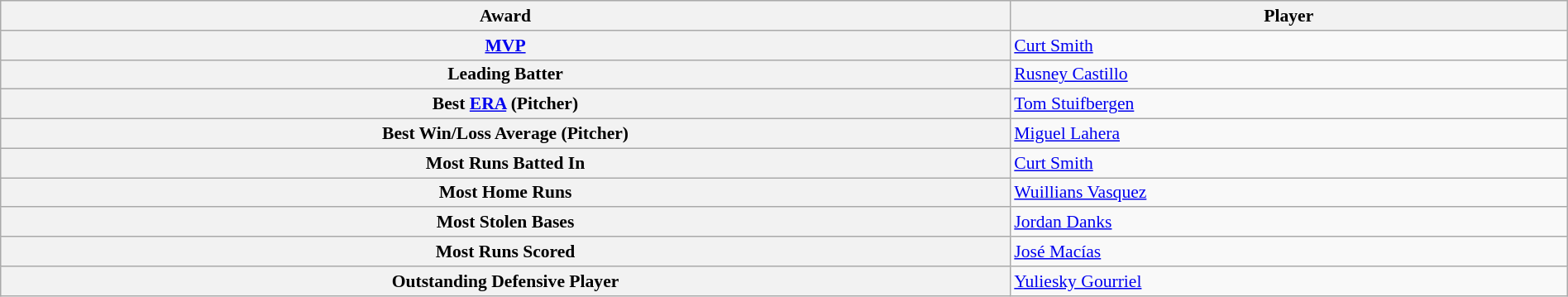<table class="wikitable" style="border-collapse:collapse; font-size:90%; width:100%">
<tr>
<th>Award</th>
<th>Player</th>
</tr>
<tr>
<th><a href='#'>MVP</a></th>
<td> <a href='#'>Curt Smith</a></td>
</tr>
<tr>
<th>Leading Batter</th>
<td> <a href='#'>Rusney Castillo</a></td>
</tr>
<tr>
<th>Best <a href='#'>ERA</a> (Pitcher)</th>
<td> <a href='#'>Tom Stuifbergen</a></td>
</tr>
<tr>
<th>Best Win/Loss Average (Pitcher)</th>
<td> <a href='#'>Miguel Lahera</a></td>
</tr>
<tr>
<th>Most Runs Batted In</th>
<td> <a href='#'>Curt Smith</a></td>
</tr>
<tr>
<th>Most Home Runs</th>
<td> <a href='#'>Wuillians Vasquez</a></td>
</tr>
<tr>
<th>Most Stolen Bases</th>
<td> <a href='#'>Jordan Danks</a></td>
</tr>
<tr>
<th>Most Runs Scored</th>
<td> <a href='#'>José Macías</a></td>
</tr>
<tr>
<th>Outstanding Defensive Player</th>
<td> <a href='#'>Yuliesky Gourriel</a></td>
</tr>
</table>
